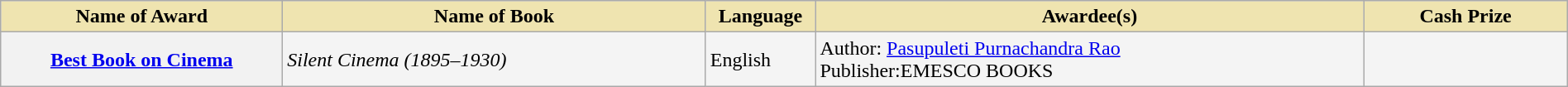<table class="wikitable plainrowheaders" style="width:100%;background-color:#F4F4F4;">
<tr>
<th scope="col" style="background-color:#EFE4B0;width:18%;">Name of Award</th>
<th scope="col" style="background-color:#EFE4B0;width:27%;">Name of Book</th>
<th scope="col" style="background-color:#EFE4B0;width:7%;">Language</th>
<th scope="col" style="background-color:#EFE4B0;width:35%;">Awardee(s)</th>
<th scope="col" style="background-color:#EFE4B0;width:13%;">Cash Prize</th>
</tr>
<tr>
<th scope="row"><a href='#'>Best Book on Cinema</a></th>
<td><em>Silent Cinema (1895–1930)</em></td>
<td>English</td>
<td>Author: <a href='#'>Pasupuleti Purnachandra Rao</a><br>Publisher:EMESCO BOOKS</td>
<td></td>
</tr>
</table>
